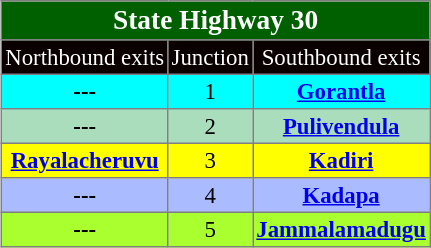<table border=1 cellpadding=2 style="margin-left:1em; margin-bottom: 1em; color: black; border-collapse: collapse; font-size: 95%;">
<tr align="center" style="background:#006000; color: white;font-size:120%;">
<td colspan="3"><strong>State Highway 30</strong></td>
</tr>
<tr align="center" style="background:#0a0000; color:white;">
<td>Northbound exits</td>
<td>Junction</td>
<td>Southbound exits</td>
</tr>
<tr align="center">
<td bgcolor="#00ffff"><strong>---</strong></td>
<td bgcolor="#00ffff">1</td>
<td bgcolor="#00ffff"><strong><a href='#'>Gorantla</a></strong></td>
</tr>
<tr align="center">
<td bgcolor="#aaddbb"><strong>---</strong></td>
<td bgcolor="#aaddbb">2</td>
<td bgcolor="#aaddbb"><strong><a href='#'>Pulivendula</a></strong></td>
</tr>
<tr align="center">
<td bgcolor="#ffff00"><strong><a href='#'>Rayalacheruvu</a></strong></td>
<td bgcolor="ffff00">3</td>
<td bgcolor="#ffff00"><strong><a href='#'>Kadiri</a></strong></td>
</tr>
<tr align="center">
<td bgcolor="#aabbff"><strong>---</strong></td>
<td bgcolor="#aabbff">4</td>
<td bgcolor="#aabbff"><strong><a href='#'>Kadapa</a></strong></td>
</tr>
<tr align="center">
<td bgcolor="#aaff2f"><strong>---</strong></td>
<td bgcolor="#aaff2f">5</td>
<td bgcolor="#aaff2f"><strong><a href='#'>Jammalamadugu</a></strong></td>
</tr>
</table>
